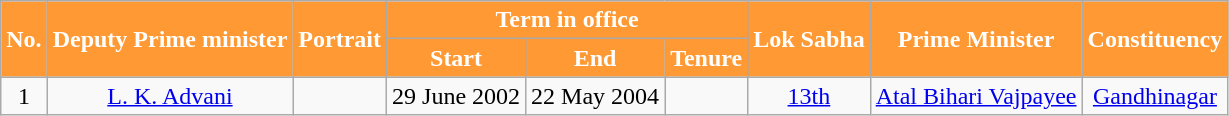<table class="wikitable sortable">
<tr>
<th rowspan="2" style="background:#f93; color:white;">No.</th>
<th rowspan="2" style="background:#f93; color:white;">Deputy Prime minister</th>
<th rowspan="2" style="background:#f93; color:white;">Portrait</th>
<th colspan="3" style="background:#f93; color:white;">Term in office</th>
<th rowspan="2" style="background:#f93; color:white;">Lok Sabha</th>
<th rowspan="2" style="background:#f93; color:white;">Prime Minister</th>
<th rowspan="2" style="background:#f93; color:white;">Constituency</th>
</tr>
<tr>
<th style="background:#f93; color:white;">Start</th>
<th style="background:#f93; color:white;">End</th>
<th style="background:#f93; color:white;">Tenure</th>
</tr>
<tr style="text-align: center;"        |- style="text-align: center;">
<td rowspan="2">1</td>
<td rowspan="2"><a href='#'>L. K. Advani</a></td>
<td rowspan="2"></td>
<td rowspan="2">29 June 2002</td>
<td rowspan="2">22 May 2004</td>
<td rowspan ="2"></td>
<td><a href='#'>13th</a></td>
<td><a href='#'>Atal Bihari Vajpayee</a></td>
<td rowspan="2"><a href='#'>Gandhinagar</a></td>
</tr>
</table>
